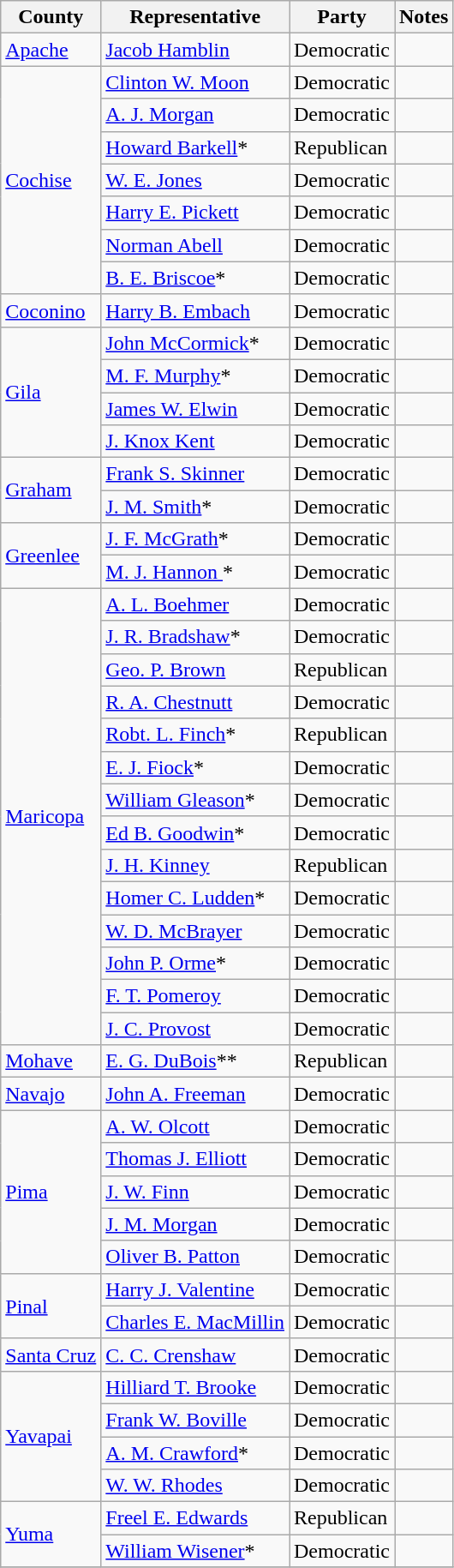<table class=wikitable>
<tr>
<th>County</th>
<th>Representative</th>
<th>Party</th>
<th>Notes</th>
</tr>
<tr>
<td><a href='#'>Apache</a></td>
<td><a href='#'>Jacob Hamblin</a></td>
<td>Democratic</td>
<td></td>
</tr>
<tr>
<td rowspan="7"><a href='#'>Cochise</a></td>
<td><a href='#'>Clinton W. Moon</a></td>
<td>Democratic</td>
<td></td>
</tr>
<tr>
<td><a href='#'>A. J. Morgan</a></td>
<td>Democratic</td>
<td></td>
</tr>
<tr>
<td><a href='#'>Howard Barkell</a>*</td>
<td>Republican</td>
<td></td>
</tr>
<tr>
<td><a href='#'>W. E. Jones</a></td>
<td>Democratic</td>
<td></td>
</tr>
<tr>
<td><a href='#'>Harry E. Pickett</a></td>
<td>Democratic</td>
<td></td>
</tr>
<tr>
<td><a href='#'>Norman Abell</a></td>
<td>Democratic</td>
<td></td>
</tr>
<tr>
<td><a href='#'>B. E. Briscoe</a>*</td>
<td>Democratic</td>
<td></td>
</tr>
<tr>
<td><a href='#'>Coconino</a></td>
<td><a href='#'>Harry B. Embach</a></td>
<td>Democratic</td>
<td></td>
</tr>
<tr>
<td rowspan="4"><a href='#'>Gila</a></td>
<td><a href='#'>John McCormick</a>*</td>
<td>Democratic</td>
<td></td>
</tr>
<tr>
<td><a href='#'>M. F. Murphy</a>*</td>
<td>Democratic</td>
<td></td>
</tr>
<tr>
<td><a href='#'>James W. Elwin</a></td>
<td>Democratic</td>
<td></td>
</tr>
<tr>
<td><a href='#'>J. Knox Kent</a></td>
<td>Democratic</td>
<td></td>
</tr>
<tr>
<td rowspan="2"><a href='#'>Graham</a></td>
<td><a href='#'>Frank S. Skinner</a></td>
<td>Democratic</td>
<td></td>
</tr>
<tr>
<td><a href='#'>J. M. Smith</a>*</td>
<td>Democratic</td>
<td></td>
</tr>
<tr>
<td rowspan="2"><a href='#'>Greenlee</a></td>
<td><a href='#'>J. F. McGrath</a>*</td>
<td>Democratic</td>
<td></td>
</tr>
<tr>
<td><a href='#'>M. J. Hannon </a>*</td>
<td>Democratic</td>
<td></td>
</tr>
<tr>
<td rowspan="14"><a href='#'>Maricopa</a></td>
<td><a href='#'>A. L. Boehmer</a></td>
<td>Democratic</td>
<td></td>
</tr>
<tr>
<td><a href='#'>J. R. Bradshaw</a>*</td>
<td>Democratic</td>
<td></td>
</tr>
<tr>
<td><a href='#'>Geo. P. Brown</a></td>
<td>Republican</td>
<td></td>
</tr>
<tr>
<td><a href='#'>R. A. Chestnutt</a></td>
<td>Democratic</td>
<td></td>
</tr>
<tr>
<td><a href='#'>Robt. L. Finch</a>*</td>
<td>Republican</td>
<td></td>
</tr>
<tr>
<td><a href='#'>E. J. Fiock</a>*</td>
<td>Democratic</td>
<td></td>
</tr>
<tr>
<td><a href='#'>William Gleason</a>*</td>
<td>Democratic</td>
<td></td>
</tr>
<tr>
<td><a href='#'>Ed B. Goodwin</a>*</td>
<td>Democratic</td>
<td></td>
</tr>
<tr>
<td><a href='#'>J. H. Kinney</a></td>
<td>Republican</td>
<td></td>
</tr>
<tr>
<td><a href='#'>Homer C. Ludden</a>*</td>
<td>Democratic</td>
<td></td>
</tr>
<tr>
<td><a href='#'>W. D. McBrayer</a></td>
<td>Democratic</td>
<td></td>
</tr>
<tr>
<td><a href='#'>John P. Orme</a>*</td>
<td>Democratic</td>
<td></td>
</tr>
<tr>
<td><a href='#'>F. T. Pomeroy</a></td>
<td>Democratic</td>
<td></td>
</tr>
<tr>
<td><a href='#'>J. C. Provost</a></td>
<td>Democratic</td>
<td></td>
</tr>
<tr>
<td><a href='#'>Mohave</a></td>
<td><a href='#'>E. G. DuBois</a>**</td>
<td>Republican</td>
<td></td>
</tr>
<tr>
<td><a href='#'>Navajo</a></td>
<td><a href='#'>John A. Freeman</a></td>
<td>Democratic</td>
<td></td>
</tr>
<tr>
<td rowspan="5"><a href='#'>Pima</a></td>
<td><a href='#'>A. W. Olcott</a></td>
<td>Democratic</td>
<td></td>
</tr>
<tr>
<td><a href='#'>Thomas J. Elliott</a></td>
<td>Democratic</td>
<td></td>
</tr>
<tr>
<td><a href='#'>J. W. Finn</a></td>
<td>Democratic</td>
<td></td>
</tr>
<tr>
<td><a href='#'>J. M. Morgan</a></td>
<td>Democratic</td>
<td></td>
</tr>
<tr>
<td><a href='#'>Oliver B. Patton</a></td>
<td>Democratic</td>
<td></td>
</tr>
<tr>
<td rowspan="2"><a href='#'>Pinal</a></td>
<td><a href='#'>Harry J. Valentine</a></td>
<td>Democratic</td>
<td></td>
</tr>
<tr>
<td><a href='#'>Charles E. MacMillin</a></td>
<td>Democratic</td>
<td></td>
</tr>
<tr>
<td><a href='#'>Santa Cruz</a></td>
<td><a href='#'>C. C. Crenshaw</a></td>
<td>Democratic</td>
<td></td>
</tr>
<tr>
<td rowspan="4"><a href='#'>Yavapai</a></td>
<td><a href='#'>Hilliard T. Brooke</a></td>
<td>Democratic</td>
<td></td>
</tr>
<tr>
<td><a href='#'>Frank W. Boville</a></td>
<td>Democratic</td>
<td></td>
</tr>
<tr>
<td><a href='#'>A. M. Crawford</a>*</td>
<td>Democratic</td>
<td></td>
</tr>
<tr>
<td><a href='#'>W. W. Rhodes</a></td>
<td>Democratic</td>
<td></td>
</tr>
<tr>
<td rowspan="2"><a href='#'>Yuma</a></td>
<td><a href='#'>Freel E. Edwards</a></td>
<td>Republican</td>
<td></td>
</tr>
<tr>
<td><a href='#'>William Wisener</a>*</td>
<td>Democratic</td>
<td></td>
</tr>
<tr>
</tr>
</table>
